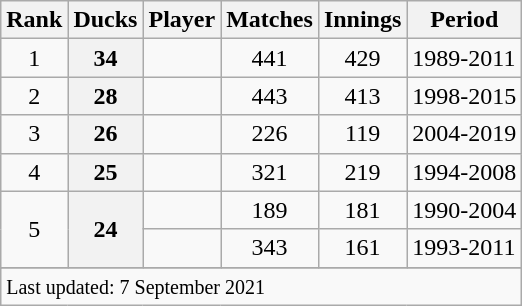<table class="wikitable plainrowheaders sortable">
<tr>
<th scope=col>Rank</th>
<th scope=col>Ducks</th>
<th scope=col>Player</th>
<th scope=col>Matches</th>
<th scope=col>Innings</th>
<th scope=col>Period</th>
</tr>
<tr>
<td align=center>1</td>
<th scope=row style=text-align:center;>34</th>
<td></td>
<td align=center>441</td>
<td align=center>429</td>
<td>1989-2011</td>
</tr>
<tr>
<td align=center>2</td>
<th scope=row style=text-align:center;>28</th>
<td></td>
<td align=center>443</td>
<td align=center>413</td>
<td>1998-2015</td>
</tr>
<tr>
<td align=center>3</td>
<th scope=row style=text-align:center;>26</th>
<td></td>
<td align=center>226</td>
<td align=center>119</td>
<td>2004-2019</td>
</tr>
<tr>
<td align=center>4</td>
<th scope=row style=text-align:center;>25</th>
<td></td>
<td align=center>321</td>
<td align=center>219</td>
<td>1994-2008</td>
</tr>
<tr>
<td align=center rowspan=2>5</td>
<th scope=row style=text-align:center; rowspan=2>24</th>
<td></td>
<td align=center>189</td>
<td align=center>181</td>
<td>1990-2004</td>
</tr>
<tr>
<td></td>
<td align=center>343</td>
<td align=center>161</td>
<td>1993-2011</td>
</tr>
<tr>
</tr>
<tr class=sortbottom>
<td colspan=6><small>Last updated: 7 September 2021</small></td>
</tr>
</table>
